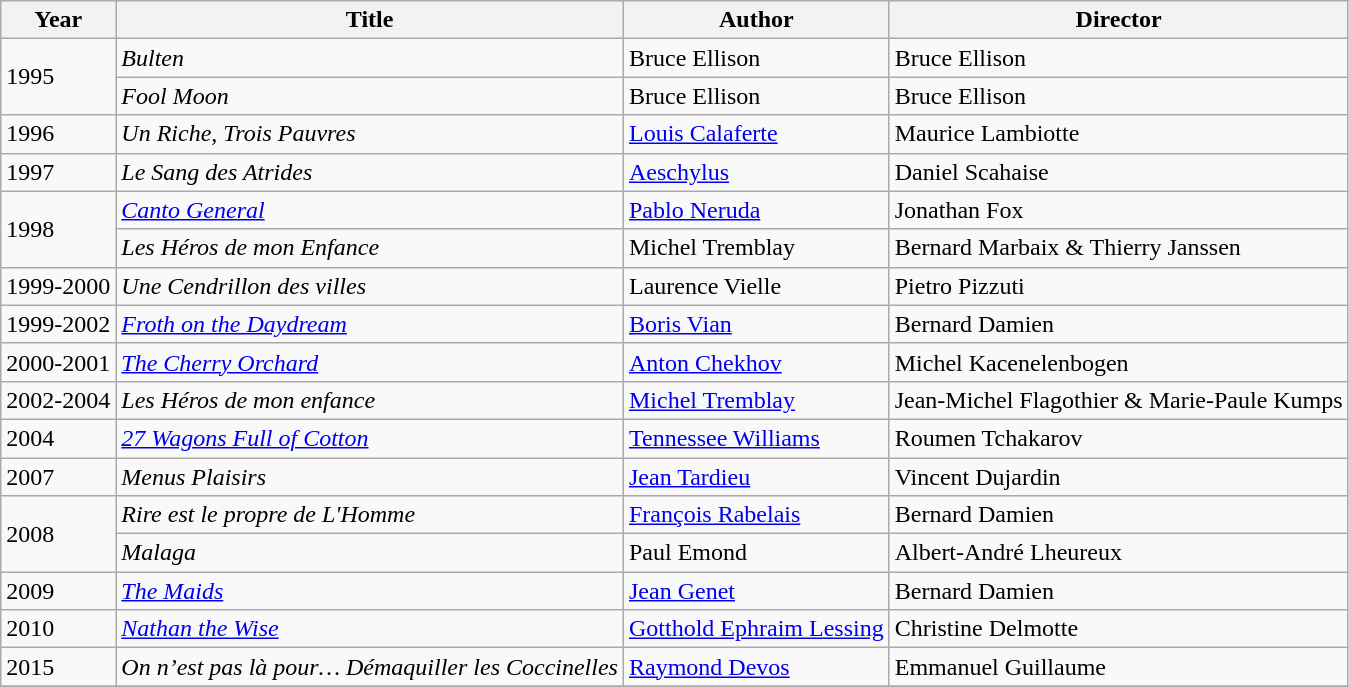<table class="wikitable">
<tr>
<th>Year</th>
<th>Title</th>
<th>Author</th>
<th>Director</th>
</tr>
<tr>
<td rowspan=2>1995</td>
<td><em>Bulten</em></td>
<td>Bruce Ellison</td>
<td>Bruce Ellison</td>
</tr>
<tr>
<td><em>Fool Moon</em></td>
<td>Bruce Ellison</td>
<td>Bruce Ellison</td>
</tr>
<tr>
<td>1996</td>
<td><em>Un Riche, Trois Pauvres</em></td>
<td><a href='#'>Louis Calaferte</a></td>
<td>Maurice Lambiotte</td>
</tr>
<tr>
<td>1997</td>
<td><em>Le Sang des Atrides</em></td>
<td><a href='#'>Aeschylus</a></td>
<td>Daniel Scahaise</td>
</tr>
<tr>
<td rowspan=2>1998</td>
<td><em><a href='#'>Canto General</a></em></td>
<td><a href='#'>Pablo Neruda</a></td>
<td>Jonathan Fox</td>
</tr>
<tr>
<td><em>Les Héros de mon Enfance</em></td>
<td>Michel Tremblay</td>
<td>Bernard Marbaix & Thierry Janssen</td>
</tr>
<tr>
<td>1999-2000</td>
<td><em>Une Cendrillon des villes</em></td>
<td>Laurence Vielle</td>
<td>Pietro Pizzuti</td>
</tr>
<tr>
<td>1999-2002</td>
<td><em><a href='#'>Froth on the Daydream</a></em></td>
<td><a href='#'>Boris Vian</a></td>
<td>Bernard Damien</td>
</tr>
<tr>
<td>2000-2001</td>
<td><em><a href='#'>The Cherry Orchard</a></em></td>
<td><a href='#'>Anton Chekhov</a></td>
<td>Michel Kacenelenbogen</td>
</tr>
<tr>
<td>2002-2004</td>
<td><em>Les Héros de mon enfance</em></td>
<td><a href='#'>Michel Tremblay</a></td>
<td>Jean-Michel Flagothier & Marie-Paule Kumps</td>
</tr>
<tr>
<td>2004</td>
<td><em><a href='#'>27 Wagons Full of Cotton</a></em></td>
<td><a href='#'>Tennessee Williams</a></td>
<td>Roumen Tchakarov</td>
</tr>
<tr>
<td>2007</td>
<td><em>Menus Plaisirs</em></td>
<td><a href='#'>Jean Tardieu</a></td>
<td>Vincent Dujardin</td>
</tr>
<tr>
<td rowspan=2>2008</td>
<td><em>Rire est le propre de L'Homme</em></td>
<td><a href='#'>François Rabelais</a></td>
<td>Bernard Damien</td>
</tr>
<tr>
<td><em>Malaga</em></td>
<td>Paul Emond</td>
<td>Albert-André Lheureux</td>
</tr>
<tr>
<td>2009</td>
<td><em><a href='#'>The Maids</a></em></td>
<td><a href='#'>Jean Genet</a></td>
<td>Bernard Damien</td>
</tr>
<tr>
<td>2010</td>
<td><em><a href='#'>Nathan the Wise</a></em></td>
<td><a href='#'>Gotthold Ephraim Lessing</a></td>
<td>Christine Delmotte</td>
</tr>
<tr>
<td>2015</td>
<td><em>On n’est pas là pour… Démaquiller les Coccinelles</em></td>
<td><a href='#'>Raymond Devos</a></td>
<td>Emmanuel Guillaume</td>
</tr>
<tr>
</tr>
</table>
